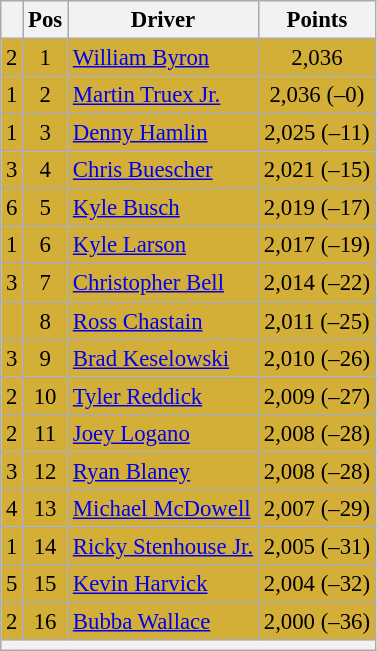<table class="wikitable" style="font-size: 95%;">
<tr>
<th></th>
<th>Pos</th>
<th>Driver</th>
<th>Points</th>
</tr>
<tr style="background:#D4AF37;">
<td align="left"> 2</td>
<td style="text-align:center;">1</td>
<td><a href='#'>William Byron</a></td>
<td style="text-align:center;">2,036</td>
</tr>
<tr style="background:#D4AF37;">
<td align="left"> 1</td>
<td style="text-align:center;">2</td>
<td><a href='#'>Martin Truex Jr.</a></td>
<td style="text-align:center;">2,036 (–0)</td>
</tr>
<tr style="background:#D4AF37;">
<td align="left"> 1</td>
<td style="text-align:center;">3</td>
<td><a href='#'>Denny Hamlin</a></td>
<td style="text-align:center;">2,025 (–11)</td>
</tr>
<tr style="background:#D4AF37;">
<td align="left"> 3</td>
<td style="text-align:center;">4</td>
<td><a href='#'>Chris Buescher</a></td>
<td style="text-align:center;">2,021 (–15)</td>
</tr>
<tr style="background:#D4AF37;">
<td align="left"> 6</td>
<td style="text-align:center;">5</td>
<td><a href='#'>Kyle Busch</a></td>
<td style="text-align:center;">2,019 (–17)</td>
</tr>
<tr style="background:#D4AF37;">
<td align="left"> 1</td>
<td style="text-align:center;">6</td>
<td><a href='#'>Kyle Larson</a></td>
<td style="text-align:center;">2,017 (–19)</td>
</tr>
<tr style="background:#D4AF37;">
<td align="left"> 3</td>
<td style="text-align:center;">7</td>
<td><a href='#'>Christopher Bell</a></td>
<td style="text-align:center;">2,014 (–22)</td>
</tr>
<tr style="background:#D4AF37;">
<td align="left"></td>
<td style="text-align:center;">8</td>
<td><a href='#'>Ross Chastain</a></td>
<td style="text-align:center;">2,011 (–25)</td>
</tr>
<tr style="background:#D4AF37;">
<td align="left"> 3</td>
<td style="text-align:center;">9</td>
<td><a href='#'>Brad Keselowski</a></td>
<td style="text-align:center;">2,010 (–26)</td>
</tr>
<tr style="background:#D4AF37;">
<td align="left"> 2</td>
<td style="text-align:center;">10</td>
<td><a href='#'>Tyler Reddick</a></td>
<td style="text-align:center;">2,009 (–27)</td>
</tr>
<tr style="background:#D4AF37;">
<td align="left"> 2</td>
<td style="text-align:center;">11</td>
<td><a href='#'>Joey Logano</a></td>
<td style="text-align:center;">2,008 (–28)</td>
</tr>
<tr style="background:#D4AF37;">
<td align="left"> 3</td>
<td style="text-align:center;">12</td>
<td><a href='#'>Ryan Blaney</a></td>
<td style="text-align:center;">2,008 (–28)</td>
</tr>
<tr style="background:#D4AF37;">
<td align="left"> 4</td>
<td style="text-align:center;">13</td>
<td><a href='#'>Michael McDowell</a></td>
<td style="text-align:center;">2,007 (–29)</td>
</tr>
<tr style="background:#D4AF37;">
<td align="left"> 1</td>
<td style="text-align:center;">14</td>
<td><a href='#'>Ricky Stenhouse Jr.</a></td>
<td style="text-align:center;">2,005 (–31)</td>
</tr>
<tr style="background:#D4AF37;">
<td align="left"> 5</td>
<td style="text-align:center;">15</td>
<td><a href='#'>Kevin Harvick</a></td>
<td style="text-align:center;">2,004 (–32)</td>
</tr>
<tr style="background:#D4AF37;">
<td align="left"> 2</td>
<td style="text-align:center;">16</td>
<td><a href='#'>Bubba Wallace</a></td>
<td style="text-align:center;">2,000 (–36)</td>
</tr>
<tr class="sortbottom">
<th colspan="9"></th>
</tr>
</table>
